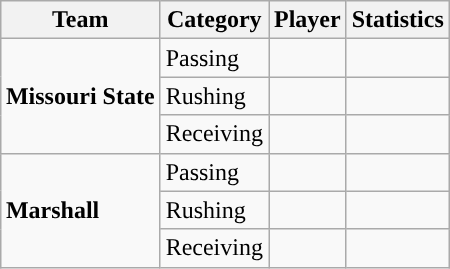<table class="wikitable" style="float: right;">
<tr>
<th>Team</th>
<th>Category</th>
<th>Player</th>
<th>Statistics</th>
</tr>
<tr>
<td rowspan=3><strong>Missouri State</strong></td>
<td>Passing</td>
<td></td>
<td></td>
</tr>
<tr>
<td>Rushing</td>
<td></td>
<td></td>
</tr>
<tr>
<td>Receiving</td>
<td></td>
<td></td>
</tr>
<tr>
<td rowspan=3><strong>Marshall</strong></td>
<td>Passing</td>
<td></td>
<td></td>
</tr>
<tr>
<td>Rushing</td>
<td></td>
<td></td>
</tr>
<tr>
<td>Receiving</td>
<td></td>
<td></td>
</tr>
</table>
